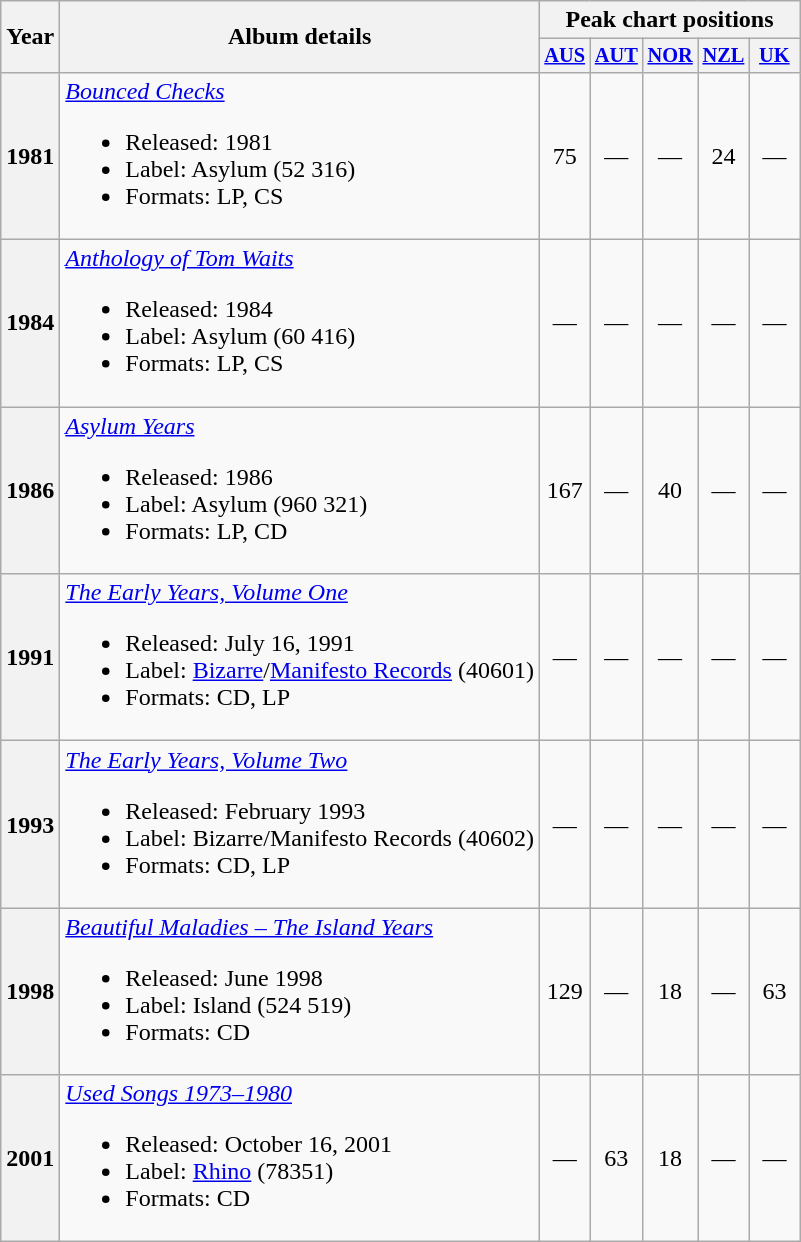<table class="wikitable" style="text-align:left;">
<tr>
<th scope="col" rowspan="2">Year</th>
<th scope="col" rowspan="2">Album details</th>
<th scope="col" colspan="5" style="width:160px">Peak chart positions</th>
</tr>
<tr>
<th style="width:2em;font-size:85%"><a href='#'>AUS</a><br></th>
<th style="width:2em;font-size:85%"><a href='#'>AUT</a><br></th>
<th style="width:2em;font-size:85%"><a href='#'>NOR</a><br></th>
<th style="width:2em;font-size:85%"><a href='#'>NZL</a><br></th>
<th style="width:2em;font-size:85%"><a href='#'>UK</a><br></th>
</tr>
<tr>
<th scope="row">1981</th>
<td><em><a href='#'>Bounced Checks</a></em><br><ul><li>Released: 1981</li><li>Label: Asylum (52 316)</li><li>Formats: LP, CS</li></ul></td>
<td style="text-align:center;">75</td>
<td style="text-align:center;">—</td>
<td style="text-align:center;">—</td>
<td style="text-align:center;">24</td>
<td style="text-align:center;">—</td>
</tr>
<tr>
<th scope="row">1984</th>
<td><em><a href='#'>Anthology of Tom Waits</a></em><br><ul><li>Released: 1984</li><li>Label: Asylum (60 416)</li><li>Formats: LP, CS</li></ul></td>
<td style="text-align:center;">—</td>
<td style="text-align:center;">—</td>
<td style="text-align:center;">—</td>
<td style="text-align:center;">—</td>
<td style="text-align:center;">—</td>
</tr>
<tr>
<th scope="row">1986</th>
<td><em><a href='#'>Asylum Years</a></em><br><ul><li>Released: 1986</li><li>Label: Asylum (960 321)</li><li>Formats: LP, CD</li></ul></td>
<td style="text-align:center;">167</td>
<td style="text-align:center;">—</td>
<td style="text-align:center;">40</td>
<td style="text-align:center;">—</td>
<td style="text-align:center;">—</td>
</tr>
<tr>
<th scope="row">1991</th>
<td><em><a href='#'>The Early Years, Volume One</a></em><br><ul><li>Released: July 16, 1991</li><li>Label: <a href='#'>Bizarre</a>/<a href='#'>Manifesto Records</a> (40601)</li><li>Formats: CD, LP</li></ul></td>
<td style="text-align:center;">—</td>
<td style="text-align:center;">—</td>
<td style="text-align:center;">—</td>
<td style="text-align:center;">—</td>
<td style="text-align:center;">—</td>
</tr>
<tr>
<th scope="row">1993</th>
<td><em><a href='#'>The Early Years, Volume Two</a></em><br><ul><li>Released: February 1993</li><li>Label: Bizarre/Manifesto Records (40602)</li><li>Formats: CD, LP</li></ul></td>
<td style="text-align:center;">—</td>
<td style="text-align:center;">—</td>
<td style="text-align:center;">—</td>
<td style="text-align:center;">—</td>
<td style="text-align:center;">—</td>
</tr>
<tr>
<th scope="row">1998</th>
<td><em><a href='#'>Beautiful Maladies – The Island Years</a></em><br><ul><li>Released: June 1998</li><li>Label: Island (524 519)</li><li>Formats: CD</li></ul></td>
<td style="text-align:center;">129</td>
<td style="text-align:center;">—</td>
<td style="text-align:center;">18</td>
<td style="text-align:center;">—</td>
<td style="text-align:center;">63</td>
</tr>
<tr>
<th scope="row">2001</th>
<td><em><a href='#'>Used Songs 1973–1980</a></em><br><ul><li>Released: October 16, 2001</li><li>Label: <a href='#'>Rhino</a> (78351)</li><li>Formats: CD</li></ul></td>
<td style="text-align:center;">—</td>
<td style="text-align:center;">63</td>
<td style="text-align:center;">18</td>
<td style="text-align:center;">—</td>
<td style="text-align:center;">—</td>
</tr>
</table>
